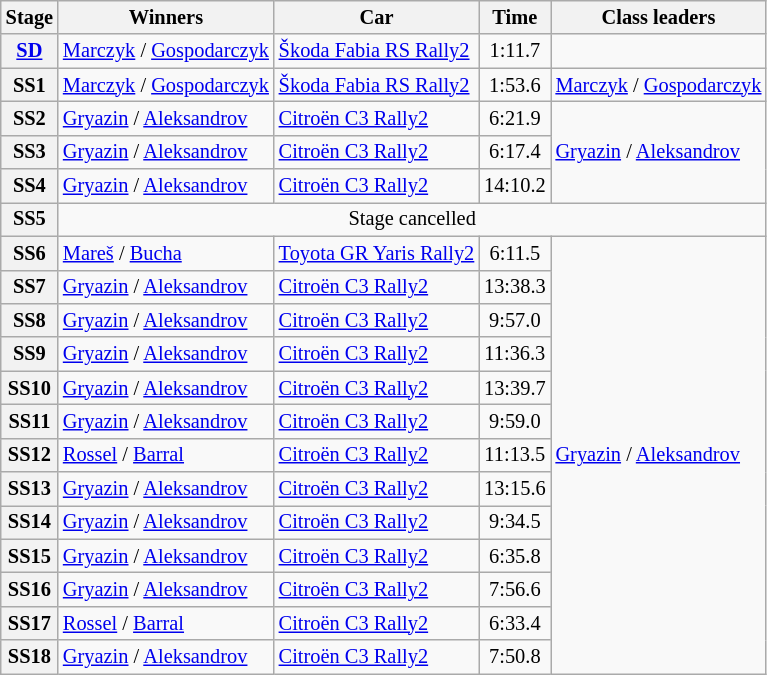<table class="wikitable" style="font-size:85%">
<tr>
<th>Stage</th>
<th>Winners</th>
<th>Car</th>
<th>Time</th>
<th>Class leaders</th>
</tr>
<tr>
<th><a href='#'>SD</a></th>
<td><a href='#'>Marczyk</a> / <a href='#'>Gospodarczyk</a></td>
<td><a href='#'>Škoda Fabia RS Rally2</a></td>
<td align="center">1:11.7</td>
<td></td>
</tr>
<tr>
<th>SS1</th>
<td><a href='#'>Marczyk</a> / <a href='#'>Gospodarczyk</a></td>
<td><a href='#'>Škoda Fabia RS Rally2</a></td>
<td align="center">1:53.6</td>
<td><a href='#'>Marczyk</a> / <a href='#'>Gospodarczyk</a></td>
</tr>
<tr>
<th>SS2</th>
<td><a href='#'>Gryazin</a> / <a href='#'>Aleksandrov</a></td>
<td><a href='#'>Citroën C3 Rally2</a></td>
<td align="center">6:21.9</td>
<td rowspan="3"><a href='#'>Gryazin</a> / <a href='#'>Aleksandrov</a></td>
</tr>
<tr>
<th>SS3</th>
<td><a href='#'>Gryazin</a> / <a href='#'>Aleksandrov</a></td>
<td><a href='#'>Citroën C3 Rally2</a></td>
<td align="center">6:17.4</td>
</tr>
<tr>
<th>SS4</th>
<td><a href='#'>Gryazin</a> / <a href='#'>Aleksandrov</a></td>
<td><a href='#'>Citroën C3 Rally2</a></td>
<td align="center">14:10.2</td>
</tr>
<tr>
<th>SS5</th>
<td align="center" colspan="4">Stage cancelled</td>
</tr>
<tr>
<th>SS6</th>
<td><a href='#'>Mareš</a> / <a href='#'>Bucha</a></td>
<td><a href='#'>Toyota GR Yaris Rally2</a></td>
<td align="center">6:11.5</td>
<td rowspan="13"><a href='#'>Gryazin</a> / <a href='#'>Aleksandrov</a></td>
</tr>
<tr>
<th>SS7</th>
<td><a href='#'>Gryazin</a> / <a href='#'>Aleksandrov</a></td>
<td><a href='#'>Citroën C3 Rally2</a></td>
<td align="center">13:38.3</td>
</tr>
<tr>
<th>SS8</th>
<td><a href='#'>Gryazin</a> / <a href='#'>Aleksandrov</a></td>
<td><a href='#'>Citroën C3 Rally2</a></td>
<td align="center">9:57.0</td>
</tr>
<tr>
<th>SS9</th>
<td><a href='#'>Gryazin</a> / <a href='#'>Aleksandrov</a></td>
<td><a href='#'>Citroën C3 Rally2</a></td>
<td align="center">11:36.3</td>
</tr>
<tr>
<th>SS10</th>
<td><a href='#'>Gryazin</a> / <a href='#'>Aleksandrov</a></td>
<td><a href='#'>Citroën C3 Rally2</a></td>
<td align="center">13:39.7</td>
</tr>
<tr>
<th>SS11</th>
<td><a href='#'>Gryazin</a> / <a href='#'>Aleksandrov</a></td>
<td><a href='#'>Citroën C3 Rally2</a></td>
<td align="center">9:59.0</td>
</tr>
<tr>
<th>SS12</th>
<td><a href='#'>Rossel</a> / <a href='#'>Barral</a></td>
<td><a href='#'>Citroën C3 Rally2</a></td>
<td align="center">11:13.5</td>
</tr>
<tr>
<th>SS13</th>
<td><a href='#'>Gryazin</a> / <a href='#'>Aleksandrov</a></td>
<td><a href='#'>Citroën C3 Rally2</a></td>
<td align="center">13:15.6</td>
</tr>
<tr>
<th>SS14</th>
<td><a href='#'>Gryazin</a> / <a href='#'>Aleksandrov</a></td>
<td><a href='#'>Citroën C3 Rally2</a></td>
<td align="center">9:34.5</td>
</tr>
<tr>
<th>SS15</th>
<td><a href='#'>Gryazin</a> / <a href='#'>Aleksandrov</a></td>
<td><a href='#'>Citroën C3 Rally2</a></td>
<td align="center">6:35.8</td>
</tr>
<tr>
<th>SS16</th>
<td><a href='#'>Gryazin</a> / <a href='#'>Aleksandrov</a></td>
<td><a href='#'>Citroën C3 Rally2</a></td>
<td align="center">7:56.6</td>
</tr>
<tr>
<th>SS17</th>
<td><a href='#'>Rossel</a> / <a href='#'>Barral</a></td>
<td><a href='#'>Citroën C3 Rally2</a></td>
<td align="center">6:33.4</td>
</tr>
<tr>
<th>SS18</th>
<td><a href='#'>Gryazin</a> / <a href='#'>Aleksandrov</a></td>
<td><a href='#'>Citroën C3 Rally2</a></td>
<td align="center">7:50.8</td>
</tr>
</table>
